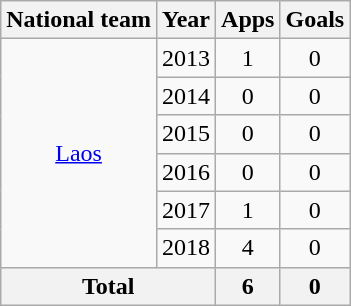<table class="wikitable" style="text-align:center">
<tr>
<th>National team</th>
<th>Year</th>
<th>Apps</th>
<th>Goals</th>
</tr>
<tr>
<td rowspan="6"><a href='#'>Laos</a></td>
<td>2013</td>
<td>1</td>
<td>0</td>
</tr>
<tr>
<td>2014</td>
<td>0</td>
<td>0</td>
</tr>
<tr>
<td>2015</td>
<td>0</td>
<td>0</td>
</tr>
<tr>
<td>2016</td>
<td>0</td>
<td>0</td>
</tr>
<tr>
<td>2017</td>
<td>1</td>
<td>0</td>
</tr>
<tr>
<td>2018</td>
<td>4</td>
<td>0</td>
</tr>
<tr>
<th colspan=2>Total</th>
<th>6</th>
<th>0</th>
</tr>
</table>
